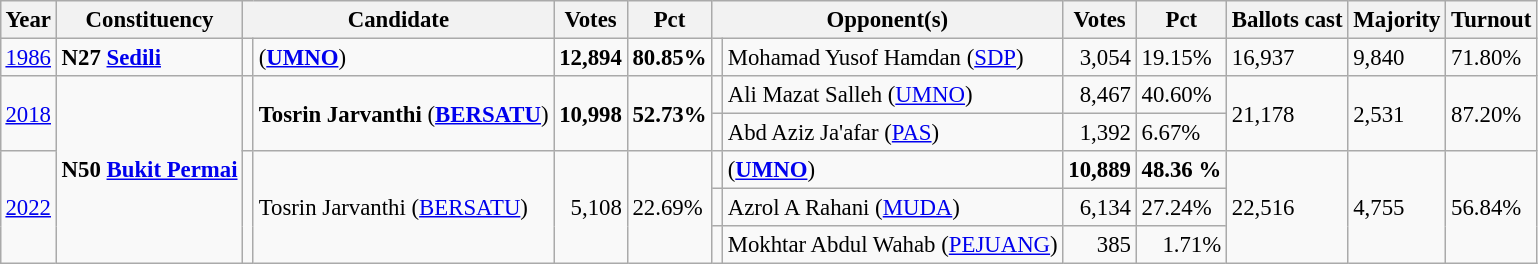<table class="wikitable" style="margin:0.5em ; font-size:95%">
<tr>
<th>Year</th>
<th>Constituency</th>
<th colspan=2>Candidate</th>
<th>Votes</th>
<th>Pct</th>
<th colspan=2>Opponent(s)</th>
<th>Votes</th>
<th>Pct</th>
<th>Ballots cast</th>
<th>Majority</th>
<th>Turnout</th>
</tr>
<tr>
<td><a href='#'>1986</a></td>
<td><strong>N27 <a href='#'>Sedili</a></strong></td>
<td></td>
<td> (<a href='#'><strong>UMNO</strong></a>)</td>
<td align="right"><strong>12,894</strong></td>
<td><strong>80.85%</strong></td>
<td></td>
<td>Mohamad Yusof Hamdan (<a href='#'>SDP</a>)</td>
<td align="right">3,054</td>
<td>19.15%</td>
<td>16,937</td>
<td>9,840</td>
<td>71.80%</td>
</tr>
<tr>
<td rowspan=2><a href='#'>2018</a></td>
<td rowspan=5><strong>N50 <a href='#'>Bukit Permai</a></strong></td>
<td rowspan=2 ></td>
<td rowspan=2><strong>Tosrin Jarvanthi</strong> (<a href='#'><strong>BERSATU</strong></a>)</td>
<td rowspan=2 align="right"><strong>10,998</strong></td>
<td rowspan=2><strong>52.73%</strong></td>
<td></td>
<td>Ali Mazat Salleh (<a href='#'>UMNO</a>)</td>
<td align="right">8,467</td>
<td>40.60%</td>
<td rowspan=2>21,178</td>
<td rowspan=2>2,531</td>
<td rowspan=2>87.20%</td>
</tr>
<tr>
<td></td>
<td>Abd Aziz Ja'afar (<a href='#'>PAS</a>)</td>
<td align="right">1,392</td>
<td>6.67%</td>
</tr>
<tr>
<td rowspan=3><a href='#'>2022</a></td>
<td rowspan=3 bgcolor=></td>
<td rowspan=3>Tosrin Jarvanthi (<a href='#'>BERSATU</a>)</td>
<td rowspan=3 align="right">5,108</td>
<td rowspan=3>22.69%</td>
<td></td>
<td> (<a href='#'><strong>UMNO</strong></a>)</td>
<td align="right"><strong>10,889</strong></td>
<td><strong>48.36 %</strong></td>
<td rowspan=3>22,516</td>
<td rowspan=3>4,755</td>
<td rowspan=3>56.84%</td>
</tr>
<tr>
<td></td>
<td>Azrol A Rahani (<a href='#'>MUDA</a>)</td>
<td align="right">6,134</td>
<td>27.24%</td>
</tr>
<tr>
<td></td>
<td>Mokhtar Abdul Wahab (<a href='#'>PEJUANG</a>)</td>
<td align="right">385</td>
<td align=right>1.71%</td>
</tr>
</table>
